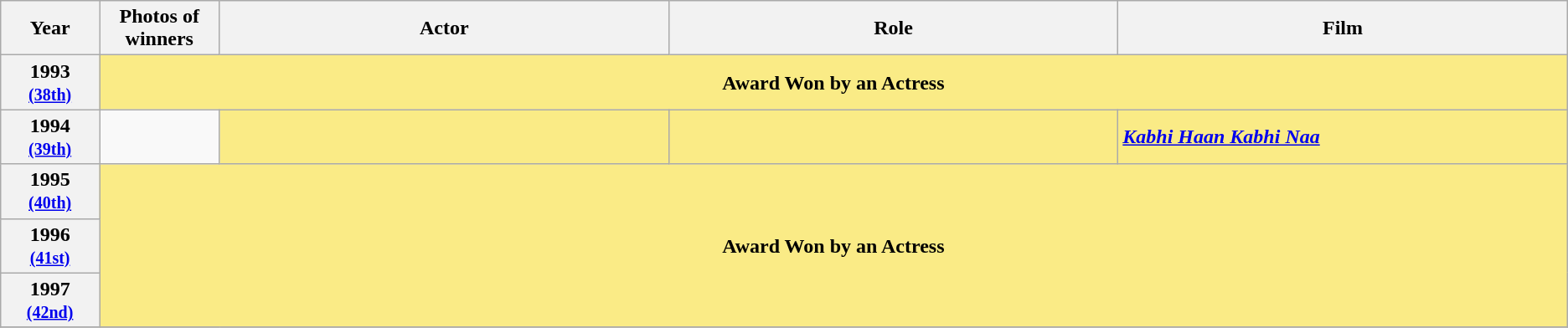<table class="wikitable sortable" style="text-align:left;">
<tr>
<th scope="col" style="width:3%; text-align:center;">Year</th>
<th scope="col" style="width:3%;text-align:center;">Photos of winners</th>
<th scope="col" style="width:15%;text-align:center;">Actor</th>
<th scope="col" style="width:15%;text-align:center;">Role</th>
<th scope="col" style="width:15%;text-align:center;">Film</th>
</tr>
<tr>
<th scope="row" rowspan=1 style="text-align:center">1993 <br><small><a href='#'>(38th)</a> </small></th>
<td colspan=4  style="background:#FAEB86; text-align:center"><strong>Award Won by an Actress</strong></td>
</tr>
<tr>
<th scope="row" style="text-align:center">1994 <br><small><a href='#'>(39th)</a> </small></th>
<td rowspan=1 style="text-align:center"></td>
<td style="background:#FAEB86;"><strong></strong> </td>
<td style="background:#FAEB86;"><strong></strong></td>
<td style="background:#FAEB86;"><strong><em><a href='#'>Kabhi Haan Kabhi Naa</a></em></strong></td>
</tr>
<tr>
<th scope="row" style="text-align:center">1995 <br><small><a href='#'>(40th)</a> </small></th>
<td colspan=4 rowspan=3 style="background:#FAEB86; text-align:center"><strong>Award Won by an Actress</strong></td>
</tr>
<tr>
<th scope="row" style="text-align:center">1996 <br><small><a href='#'>(41st)</a> </small></th>
</tr>
<tr>
<th scope="row" style="text-align:center">1997 <br><small><a href='#'>(42nd)</a> </small></th>
</tr>
<tr>
</tr>
</table>
